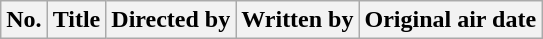<table class="wikitable plainrowheaders" style="background:#fff;">
<tr>
<th style="background:#;">No.</th>
<th style="background:#;">Title</th>
<th style="background:#;">Directed by</th>
<th style="background:#;">Written by</th>
<th style="background:#;">Original air date<br>
























</th>
</tr>
</table>
